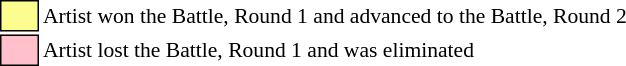<table class="toccolours" style="font-size: 90%; white-space: nowrap;">
<tr>
<td style="background:#fdfc8f; border:1px solid black;">      </td>
<td>Artist won the Battle, Round 1 and advanced to the Battle, Round 2</td>
</tr>
<tr>
<td style="background:pink; border:1px solid black;">      </td>
<td>Artist lost the Battle, Round 1 and was eliminated</td>
</tr>
<tr>
</tr>
</table>
